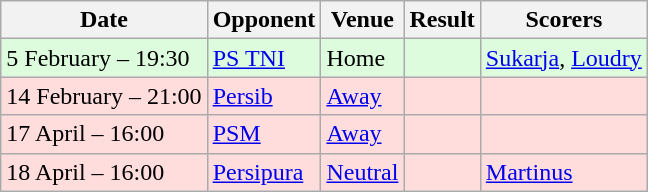<table class="wikitable">
<tr>
<th>Date</th>
<th>Opponent</th>
<th>Venue</th>
<th>Result</th>
<th>Scorers</th>
</tr>
<tr bgcolor = "#DDFCDD">
<td>5 February – 19:30</td>
<td><a href='#'>PS TNI</a></td>
<td>Home</td>
<td></td>
<td><a href='#'>Sukarja</a>, <a href='#'>Loudry</a></td>
</tr>
<tr bgcolor = "#FFDDDD">
<td>14 February – 21:00</td>
<td><a href='#'>Persib</a></td>
<td><a href='#'>Away</a></td>
<td></td>
<td></td>
</tr>
<tr bgcolor = "#FFDDDD">
<td>17 April – 16:00</td>
<td><a href='#'>PSM</a></td>
<td><a href='#'>Away</a></td>
<td></td>
<td></td>
</tr>
<tr bgcolor = "#FFDDDD">
<td>18 April – 16:00</td>
<td><a href='#'>Persipura</a></td>
<td><a href='#'>Neutral</a></td>
<td></td>
<td><a href='#'>Martinus</a></td>
</tr>
</table>
